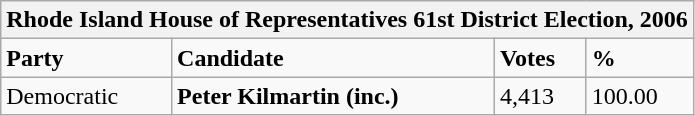<table class="wikitable">
<tr>
<th colspan="4">Rhode Island House of Representatives 61st District Election, 2006</th>
</tr>
<tr>
<td><strong>Party</strong></td>
<td><strong>Candidate</strong></td>
<td><strong>Votes</strong></td>
<td><strong>%</strong></td>
</tr>
<tr>
<td>Democratic</td>
<td><strong>Peter Kilmartin (inc.)</strong></td>
<td>4,413</td>
<td>100.00</td>
</tr>
</table>
